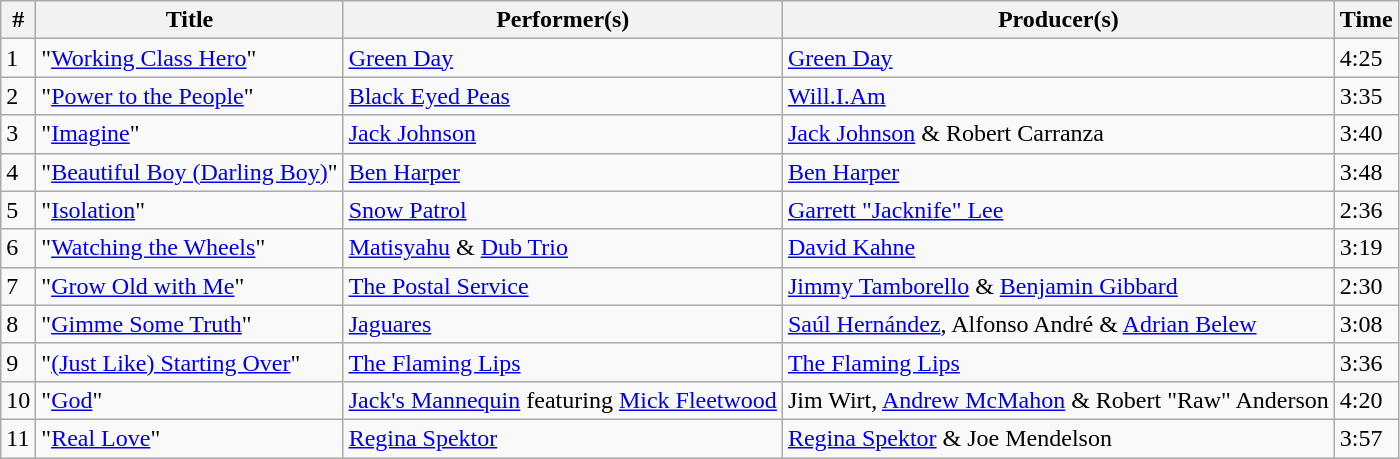<table class="wikitable">
<tr>
<th style="text-align:center;">#</th>
<th style="text-align:center;">Title</th>
<th style="text-align:center;">Performer(s)</th>
<th style="text-align:center;">Producer(s)</th>
<th style="text-align:center;">Time</th>
</tr>
<tr>
<td>1</td>
<td>"<a href='#'>Working Class Hero</a>"</td>
<td><a href='#'>Green Day</a></td>
<td><a href='#'>Green Day</a></td>
<td>4:25</td>
</tr>
<tr>
<td>2</td>
<td>"<a href='#'>Power to the People</a>"</td>
<td><a href='#'>Black Eyed Peas</a></td>
<td><a href='#'>Will.I.Am</a></td>
<td>3:35</td>
</tr>
<tr>
<td>3</td>
<td>"<a href='#'>Imagine</a>"</td>
<td><a href='#'>Jack Johnson</a></td>
<td><a href='#'>Jack Johnson</a> & Robert Carranza</td>
<td>3:40</td>
</tr>
<tr>
<td>4</td>
<td>"<a href='#'>Beautiful Boy (Darling Boy)</a>"</td>
<td><a href='#'>Ben Harper</a></td>
<td><a href='#'>Ben Harper</a></td>
<td>3:48</td>
</tr>
<tr>
<td>5</td>
<td>"<a href='#'>Isolation</a>"</td>
<td><a href='#'>Snow Patrol</a></td>
<td><a href='#'>Garrett "Jacknife" Lee</a></td>
<td>2:36</td>
</tr>
<tr>
<td>6</td>
<td>"<a href='#'>Watching the Wheels</a>"</td>
<td><a href='#'>Matisyahu</a> & <a href='#'>Dub Trio</a></td>
<td><a href='#'>David Kahne</a></td>
<td>3:19</td>
</tr>
<tr>
<td>7</td>
<td>"<a href='#'>Grow Old with Me</a>"</td>
<td><a href='#'>The Postal Service</a></td>
<td><a href='#'>Jimmy Tamborello</a> & <a href='#'>Benjamin Gibbard</a></td>
<td>2:30</td>
</tr>
<tr>
<td>8</td>
<td>"<a href='#'>Gimme Some Truth</a>"</td>
<td><a href='#'>Jaguares</a></td>
<td><a href='#'>Saúl Hernández</a>, Alfonso André & <a href='#'>Adrian Belew</a></td>
<td>3:08</td>
</tr>
<tr>
<td>9</td>
<td>"<a href='#'>(Just Like) Starting Over</a>"</td>
<td><a href='#'>The Flaming Lips</a></td>
<td><a href='#'>The Flaming Lips</a></td>
<td>3:36</td>
</tr>
<tr>
<td>10</td>
<td>"<a href='#'>God</a>"</td>
<td><a href='#'>Jack's Mannequin</a> featuring <a href='#'>Mick Fleetwood</a></td>
<td>Jim Wirt, <a href='#'>Andrew McMahon</a> & Robert "Raw" Anderson</td>
<td>4:20</td>
</tr>
<tr>
<td>11</td>
<td>"<a href='#'>Real Love</a>"</td>
<td><a href='#'>Regina Spektor</a></td>
<td><a href='#'>Regina Spektor</a> & Joe Mendelson</td>
<td>3:57</td>
</tr>
</table>
